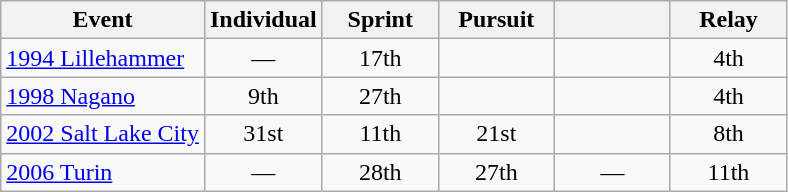<table class="wikitable" style="text-align: center;">
<tr ">
<th>Event</th>
<th style="width:70px;">Individual</th>
<th style="width:70px;">Sprint</th>
<th style="width:70px;">Pursuit</th>
<th style="width:70px;"></th>
<th style="width:70px;">Relay</th>
</tr>
<tr>
<td align=left> <a href='#'>1994 Lillehammer</a></td>
<td>—</td>
<td>17th</td>
<td></td>
<td></td>
<td>4th</td>
</tr>
<tr>
<td align=left> <a href='#'>1998 Nagano</a></td>
<td>9th</td>
<td>27th</td>
<td></td>
<td></td>
<td>4th</td>
</tr>
<tr>
<td align=left> <a href='#'>2002 Salt Lake City</a></td>
<td>31st</td>
<td>11th</td>
<td>21st</td>
<td></td>
<td>8th</td>
</tr>
<tr>
<td align=left> <a href='#'>2006 Turin</a></td>
<td>—</td>
<td>28th</td>
<td>27th</td>
<td>—</td>
<td>11th</td>
</tr>
</table>
